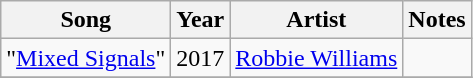<table class="wikitable sortable">
<tr>
<th>Song</th>
<th>Year</th>
<th>Artist</th>
<th class="unsortable">Notes</th>
</tr>
<tr>
<td>"<a href='#'>Mixed Signals</a>"</td>
<td>2017</td>
<td><a href='#'>Robbie Williams</a></td>
<td></td>
</tr>
<tr>
</tr>
</table>
